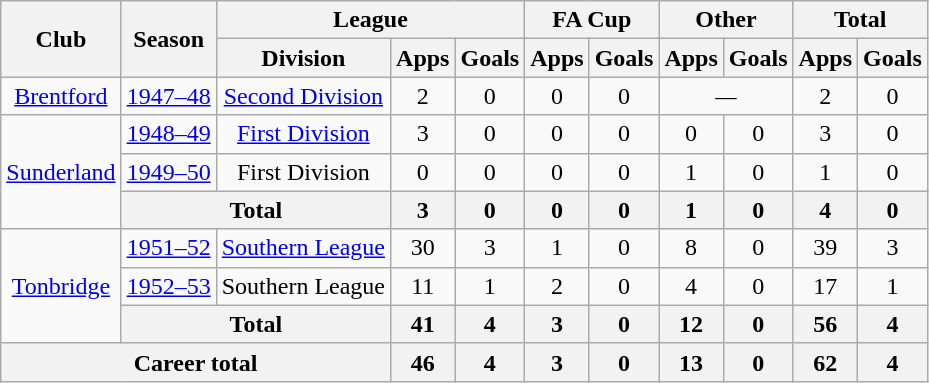<table class="wikitable" style="text-align: center;">
<tr>
<th rowspan="2">Club</th>
<th rowspan="2">Season</th>
<th colspan="3">League</th>
<th colspan="2">FA Cup</th>
<th colspan="2">Other</th>
<th colspan="2">Total</th>
</tr>
<tr>
<th>Division</th>
<th>Apps</th>
<th>Goals</th>
<th>Apps</th>
<th>Goals</th>
<th>Apps</th>
<th>Goals</th>
<th>Apps</th>
<th>Goals</th>
</tr>
<tr>
<td><a href='#'>Brentford</a></td>
<td><a href='#'>1947–48</a></td>
<td><a href='#'>Second Division</a></td>
<td>2</td>
<td>0</td>
<td>0</td>
<td>0</td>
<td colspan="2"><em>—</em></td>
<td>2</td>
<td>0</td>
</tr>
<tr>
<td rowspan="3"><a href='#'>Sunderland</a></td>
<td><a href='#'>1948–49</a></td>
<td><a href='#'>First Division</a></td>
<td>3</td>
<td>0</td>
<td>0</td>
<td>0</td>
<td>0</td>
<td>0</td>
<td>3</td>
<td>0</td>
</tr>
<tr>
<td><a href='#'>1949–50</a></td>
<td>First Division</td>
<td>0</td>
<td>0</td>
<td>0</td>
<td>0</td>
<td>1</td>
<td>0</td>
<td>1</td>
<td>0</td>
</tr>
<tr>
<th colspan="2">Total</th>
<th>3</th>
<th>0</th>
<th>0</th>
<th>0</th>
<th>1</th>
<th>0</th>
<th>4</th>
<th>0</th>
</tr>
<tr>
<td rowspan="3"><a href='#'>Tonbridge</a></td>
<td><a href='#'>1951–52</a></td>
<td><a href='#'>Southern League</a></td>
<td>30</td>
<td>3</td>
<td>1</td>
<td>0</td>
<td>8</td>
<td>0</td>
<td>39</td>
<td>3</td>
</tr>
<tr>
<td><a href='#'>1952–53</a></td>
<td>Southern League</td>
<td>11</td>
<td>1</td>
<td>2</td>
<td>0</td>
<td>4</td>
<td>0</td>
<td>17</td>
<td>1</td>
</tr>
<tr>
<th colspan="2">Total</th>
<th>41</th>
<th>4</th>
<th>3</th>
<th>0</th>
<th>12</th>
<th>0</th>
<th>56</th>
<th>4</th>
</tr>
<tr>
<th colspan="3">Career total</th>
<th>46</th>
<th>4</th>
<th>3</th>
<th>0</th>
<th>13</th>
<th>0</th>
<th>62</th>
<th>4</th>
</tr>
</table>
